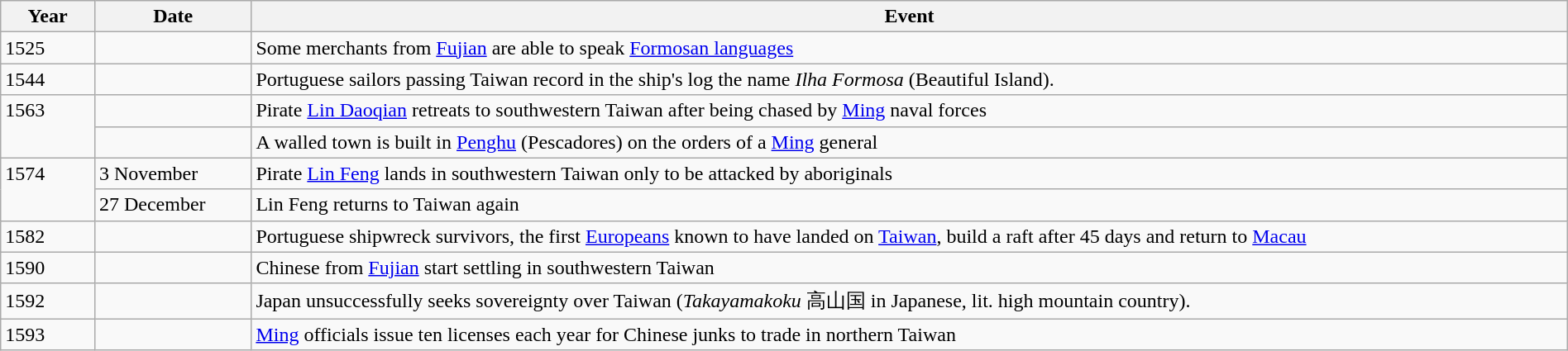<table class="wikitable" style="width:100%;">
<tr>
<th style="width:6%">Year</th>
<th style="width:10%">Date</th>
<th>Event</th>
</tr>
<tr>
<td>1525</td>
<td></td>
<td>Some merchants from <a href='#'>Fujian</a> are able to speak <a href='#'>Formosan languages</a></td>
</tr>
<tr>
<td>1544</td>
<td></td>
<td>Portuguese sailors passing Taiwan record in the ship's log the name <em>Ilha Formosa</em> (Beautiful Island).</td>
</tr>
<tr>
<td rowspan="2" style="vertical-align:top;">1563</td>
<td></td>
<td>Pirate <a href='#'>Lin Daoqian</a> retreats to southwestern Taiwan after being chased by <a href='#'>Ming</a> naval forces</td>
</tr>
<tr>
<td></td>
<td>A walled town is built in <a href='#'>Penghu</a> (Pescadores) on the orders of a <a href='#'>Ming</a> general</td>
</tr>
<tr>
<td rowspan="2" style="vertical-align:top;">1574</td>
<td>3 November</td>
<td>Pirate <a href='#'>Lin Feng</a> lands in southwestern Taiwan only to be attacked by aboriginals</td>
</tr>
<tr>
<td>27 December</td>
<td>Lin Feng returns to Taiwan again</td>
</tr>
<tr>
<td>1582</td>
<td></td>
<td>Portuguese shipwreck survivors, the first <a href='#'>Europeans</a> known to have landed on <a href='#'>Taiwan</a>, build a raft after 45 days and return to <a href='#'>Macau</a></td>
</tr>
<tr>
<td>1590</td>
<td></td>
<td>Chinese from <a href='#'>Fujian</a> start settling in southwestern Taiwan</td>
</tr>
<tr>
<td>1592</td>
<td></td>
<td>Japan unsuccessfully seeks sovereignty over Taiwan (<em>Takayamakoku</em> 高山国 in Japanese, lit. high mountain country).</td>
</tr>
<tr>
<td>1593</td>
<td></td>
<td><a href='#'>Ming</a> officials issue ten licenses each year for Chinese junks to trade in northern Taiwan</td>
</tr>
</table>
